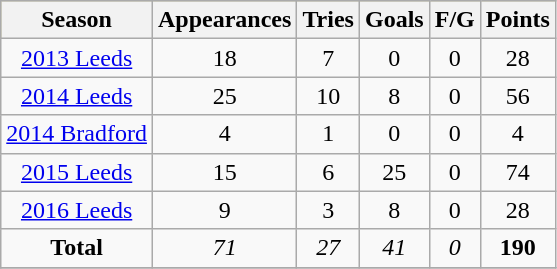<table class="wikitable" style="text-align:center;">
<tr bgcolor=#bdb76b>
<th>Season</th>
<th>Appearances</th>
<th>Tries</th>
<th>Goals</th>
<th>F/G</th>
<th>Points</th>
</tr>
<tr>
<td><a href='#'>2013 Leeds</a></td>
<td>18</td>
<td>7</td>
<td>0</td>
<td>0</td>
<td>28</td>
</tr>
<tr>
<td><a href='#'>2014 Leeds</a></td>
<td>25</td>
<td>10</td>
<td>8</td>
<td>0</td>
<td>56</td>
</tr>
<tr>
<td><a href='#'>2014 Bradford</a></td>
<td>4</td>
<td>1</td>
<td>0</td>
<td>0</td>
<td>4</td>
</tr>
<tr>
<td><a href='#'>2015 Leeds</a></td>
<td>15</td>
<td>6</td>
<td>25</td>
<td>0</td>
<td>74</td>
</tr>
<tr>
<td><a href='#'>2016 Leeds</a></td>
<td>9</td>
<td>3</td>
<td>8</td>
<td>0</td>
<td>28</td>
</tr>
<tr>
<td><strong>Total</strong></td>
<td><em>71</em></td>
<td><em>27</em></td>
<td><em>41</em></td>
<td><em>0</em></td>
<td><strong>190</strong></td>
</tr>
<tr>
</tr>
</table>
